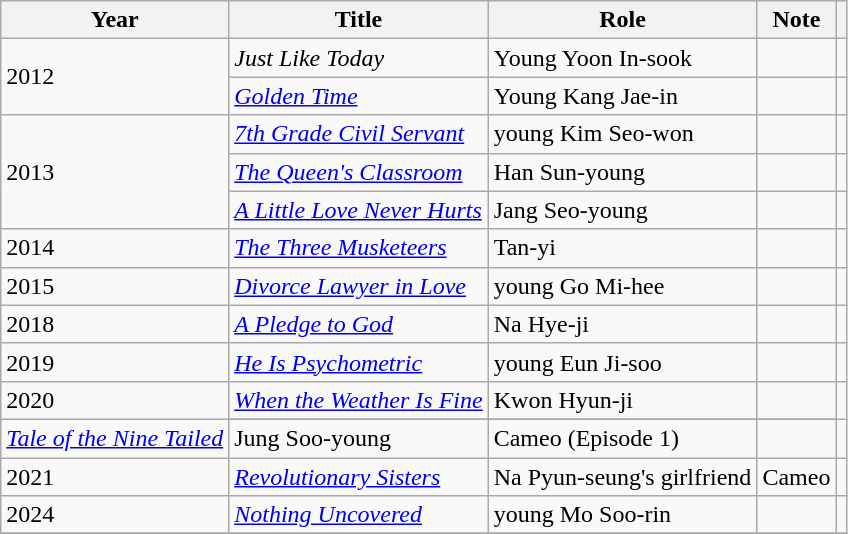<table class="wikitable sortable">
<tr>
<th>Year</th>
<th>Title</th>
<th>Role</th>
<th>Note</th>
<th scope="col" class="unsortable"></th>
</tr>
<tr>
<td rowspan="2">2012</td>
<td><em>Just Like Today</em></td>
<td>Young Yoon In-sook</td>
<td></td>
<td></td>
</tr>
<tr>
<td><em><a href='#'>Golden Time</a></em></td>
<td>Young Kang Jae-in</td>
<td></td>
<td></td>
</tr>
<tr>
<td rowspan="3">2013</td>
<td><em><a href='#'>7th Grade Civil Servant</a></em></td>
<td>young Kim Seo-won</td>
<td></td>
<td></td>
</tr>
<tr>
<td><em><a href='#'>The Queen's Classroom</a></em></td>
<td>Han Sun-young</td>
<td></td>
<td></td>
</tr>
<tr>
<td><em><a href='#'>A Little Love Never Hurts</a></em></td>
<td>Jang Seo-young</td>
<td></td>
<td></td>
</tr>
<tr>
<td>2014</td>
<td><em><a href='#'>The Three Musketeers</a></em></td>
<td>Tan-yi</td>
<td></td>
<td></td>
</tr>
<tr>
<td>2015</td>
<td><em><a href='#'>Divorce Lawyer in Love</a></em></td>
<td>young Go Mi-hee</td>
<td></td>
<td></td>
</tr>
<tr>
<td>2018</td>
<td><em><a href='#'>A Pledge to God</a></em></td>
<td>Na Hye-ji</td>
<td></td>
<td></td>
</tr>
<tr>
<td>2019</td>
<td><em><a href='#'>He Is Psychometric</a></em></td>
<td>young Eun Ji-soo</td>
<td></td>
<td></td>
</tr>
<tr>
<td rowspan="2">2020</td>
<td><em><a href='#'>When the Weather Is Fine</a></em></td>
<td>Kwon Hyun-ji</td>
<td></td>
<td></td>
</tr>
<tr>
</tr>
<tr>
<td><em><a href='#'>Tale of the Nine Tailed</a></em></td>
<td>Jung Soo-young</td>
<td>Cameo (Episode 1)</td>
<td></td>
</tr>
<tr>
<td>2021</td>
<td><em><a href='#'>Revolutionary Sisters</a></em></td>
<td>Na Pyun-seung's girlfriend</td>
<td>Cameo</td>
<td></td>
</tr>
<tr>
<td>2024</td>
<td><em><a href='#'>Nothing Uncovered</a></em></td>
<td>young Mo Soo-rin</td>
<td></td>
<td></td>
</tr>
<tr>
</tr>
</table>
